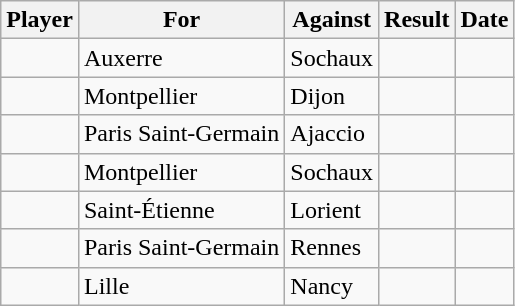<table class="wikitable sortable">
<tr>
<th>Player</th>
<th>For</th>
<th>Against</th>
<th align=center>Result</th>
<th>Date</th>
</tr>
<tr>
<td> </td>
<td>Auxerre</td>
<td>Sochaux</td>
<td align="center"></td>
<td></td>
</tr>
<tr>
<td> </td>
<td>Montpellier</td>
<td>Dijon</td>
<td align="center"></td>
<td></td>
</tr>
<tr>
<td> </td>
<td>Paris Saint-Germain</td>
<td>Ajaccio</td>
<td align="center"></td>
<td></td>
</tr>
<tr>
<td> </td>
<td>Montpellier</td>
<td>Sochaux</td>
<td align="center"></td>
<td></td>
</tr>
<tr>
<td> </td>
<td>Saint-Étienne</td>
<td>Lorient</td>
<td align="center"></td>
<td></td>
</tr>
<tr>
<td> </td>
<td>Paris Saint-Germain</td>
<td>Rennes</td>
<td align="center"></td>
<td></td>
</tr>
<tr>
<td> </td>
<td>Lille</td>
<td>Nancy</td>
<td align="center"></td>
<td><br></td>
</tr>
</table>
